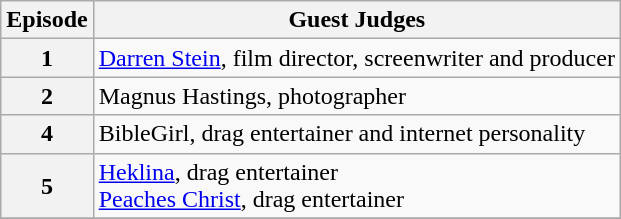<table class="wikitable">
<tr>
<th>Episode</th>
<th>Guest Judges</th>
</tr>
<tr>
<th>1</th>
<td><a href='#'>Darren Stein</a>, film director, screenwriter and producer</td>
</tr>
<tr>
<th>2</th>
<td>Magnus Hastings, photographer</td>
</tr>
<tr>
<th>4</th>
<td>BibleGirl, drag entertainer and internet personality</td>
</tr>
<tr>
<th>5</th>
<td><a href='#'>Heklina</a>, drag entertainer<br><a href='#'>Peaches Christ</a>, drag entertainer</td>
</tr>
<tr>
</tr>
</table>
